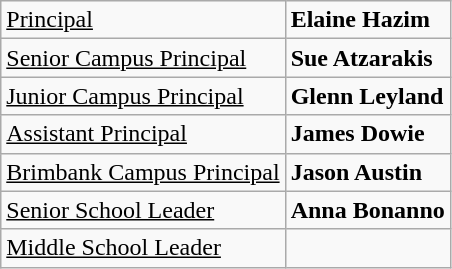<table class="wikitable">
<tr>
<td><u>Principal</u></td>
<td><strong>Elaine Hazim</strong></td>
</tr>
<tr>
<td><u>Senior Campus Principal</u></td>
<td><strong>Sue Atzarakis</strong></td>
</tr>
<tr>
<td><u>Junior Campus Principal</u></td>
<td><strong>Glenn Leyland</strong></td>
</tr>
<tr>
<td><u>Assistant Principal</u></td>
<td><strong>James Dowie</strong></td>
</tr>
<tr>
<td><u>Brimbank Campus Principal</u></td>
<td><strong>Jason Austin</strong></td>
</tr>
<tr>
<td><u>Senior School Leader</u></td>
<td><strong>Anna Bonanno</strong></td>
</tr>
<tr>
<td><u>Middle School Leader</u></td>
<td></td>
</tr>
</table>
